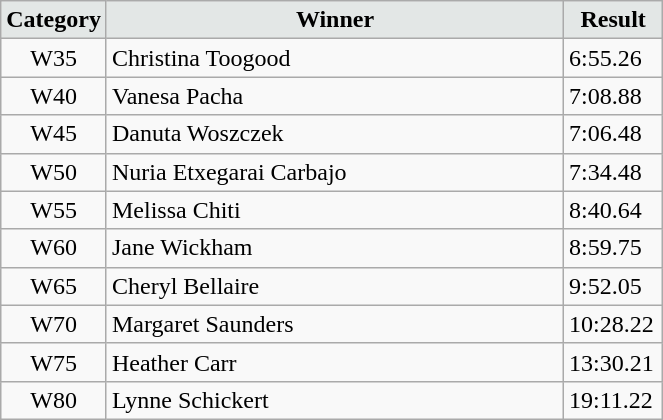<table class="wikitable" width=35%>
<tr>
<td width=15% align="center" bgcolor=#E3E7E6><strong>Category</strong></td>
<td align="center" bgcolor=#E3E7E6> <strong>Winner</strong></td>
<td width=15% align="center" bgcolor=#E3E7E6><strong>Result</strong></td>
</tr>
<tr>
<td align="center">W35</td>
<td> Christina Toogood</td>
<td>6:55.26</td>
</tr>
<tr>
<td align="center">W40</td>
<td> Vanesa Pacha</td>
<td>7:08.88</td>
</tr>
<tr>
<td align="center">W45</td>
<td> Danuta Woszczek</td>
<td>7:06.48</td>
</tr>
<tr>
<td align="center">W50</td>
<td> Nuria Etxegarai Carbajo</td>
<td>7:34.48</td>
</tr>
<tr>
<td align="center">W55</td>
<td> Melissa Chiti</td>
<td>8:40.64</td>
</tr>
<tr>
<td align="center">W60</td>
<td> Jane Wickham</td>
<td>8:59.75</td>
</tr>
<tr>
<td align="center">W65</td>
<td> Cheryl Bellaire</td>
<td>9:52.05</td>
</tr>
<tr>
<td align="center">W70</td>
<td> Margaret Saunders</td>
<td>10:28.22</td>
</tr>
<tr>
<td align="center">W75</td>
<td> Heather Carr</td>
<td>13:30.21</td>
</tr>
<tr>
<td align="center">W80</td>
<td> Lynne Schickert</td>
<td>19:11.22</td>
</tr>
</table>
